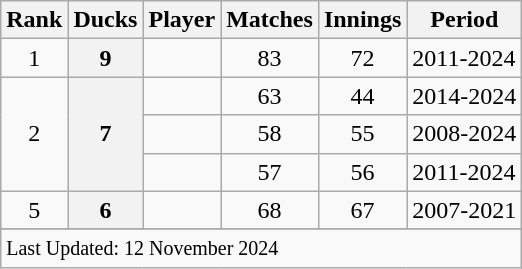<table class="wikitable plainrowheaders sortable">
<tr>
<th scope=col>Rank</th>
<th scope=col>Ducks</th>
<th scope=col>Player</th>
<th scope=col>Matches</th>
<th scope=col>Innings</th>
<th scope=col>Period</th>
</tr>
<tr>
<td align=center>1</td>
<th scope=row style=text-align:center;>9</th>
<td></td>
<td align=center>83</td>
<td align=center>72</td>
<td>2011-2024</td>
</tr>
<tr>
<td align=center rowspan=3>2</td>
<th scope=row style=text-align:center; rowspan=3>7</th>
<td></td>
<td align=center>63</td>
<td align=center>44</td>
<td>2014-2024</td>
</tr>
<tr>
<td></td>
<td align=center>58</td>
<td align=center>55</td>
<td>2008-2024</td>
</tr>
<tr>
<td></td>
<td align=center>57</td>
<td align=center>56</td>
<td>2011-2024</td>
</tr>
<tr>
<td align=center>5</td>
<th scope=row style=text-align:center;>6</th>
<td></td>
<td align=center>68</td>
<td align=center>67</td>
<td>2007-2021</td>
</tr>
<tr>
</tr>
<tr class=sortbottom>
<td colspan=6><small>Last Updated: 12 November 2024</small></td>
</tr>
</table>
